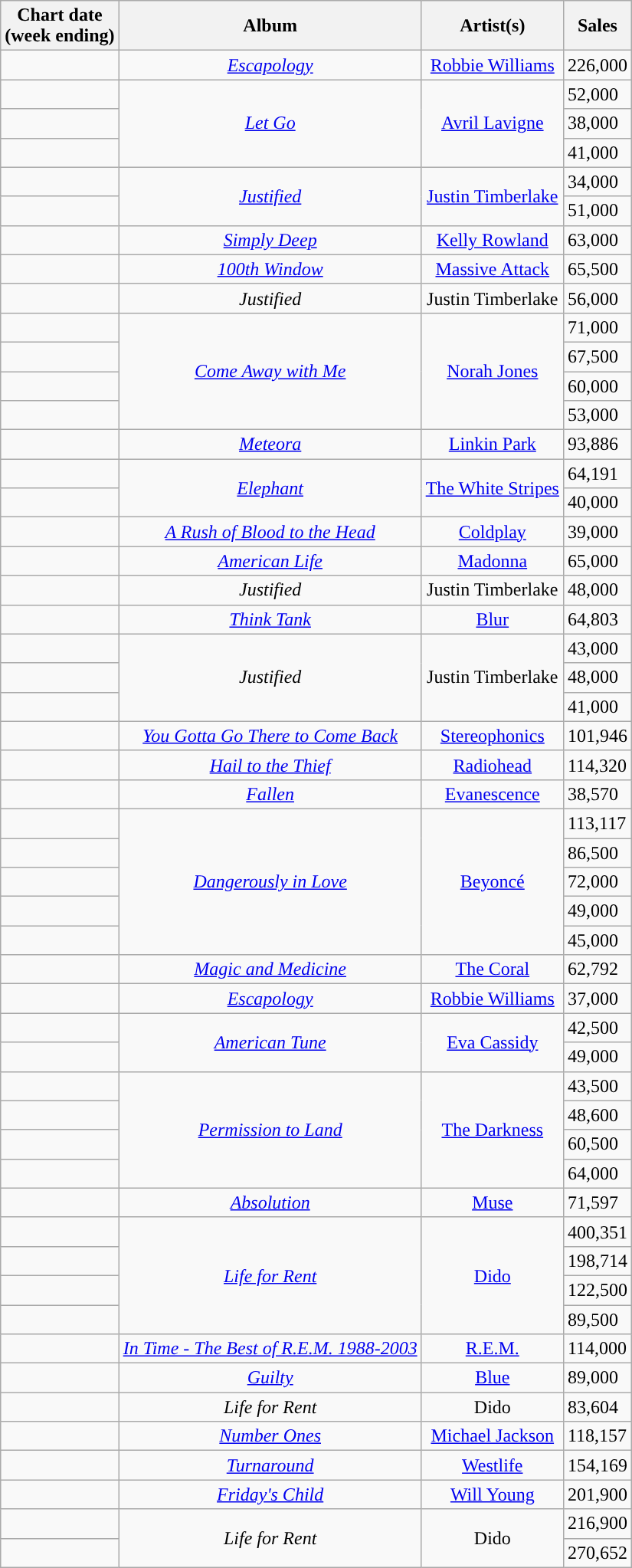<table class="wikitable">
<tr>
<th align="center">Chart date<br>(week ending)</th>
<th align="center">Album</th>
<th align="center">Artist(s)</th>
<th align="center">Sales</th>
</tr>
<tr>
<td style="text-align:left;"></td>
<td style="text-align:center;"><em><a href='#'>Escapology</a></em></td>
<td style="text-align:center;"><a href='#'>Robbie Williams</a></td>
<td style="text-align:left;">226,000</td>
</tr>
<tr>
<td align="left"></td>
<td align="center" rowspan="3"><em><a href='#'>Let Go</a></em></td>
<td align="center" rowspan="3"><a href='#'>Avril Lavigne</a></td>
<td align="left">52,000</td>
</tr>
<tr>
<td align="left"></td>
<td align="left">38,000</td>
</tr>
<tr>
<td align="left"></td>
<td align="left">41,000</td>
</tr>
<tr>
<td align="left"></td>
<td align="center" rowspan="2"><em><a href='#'>Justified</a></em></td>
<td align="center" rowspan="2"><a href='#'>Justin Timberlake</a></td>
<td align="left">34,000</td>
</tr>
<tr>
<td align="left"></td>
<td align="left">51,000</td>
</tr>
<tr>
<td align="left"></td>
<td align="center" rowspan="1"><em><a href='#'>Simply Deep</a></em></td>
<td align="center" rowspan="1"><a href='#'>Kelly Rowland</a></td>
<td align="left">63,000</td>
</tr>
<tr>
<td align="left"></td>
<td align="center" rowspan="1"><em><a href='#'>100th Window</a></em></td>
<td align="center" rowspan="1"><a href='#'>Massive Attack</a></td>
<td align="left">65,500</td>
</tr>
<tr>
<td align="left"></td>
<td align="center" rowspan="1"><em>Justified</em></td>
<td align="center" rowspan="1">Justin Timberlake</td>
<td align="left">56,000</td>
</tr>
<tr>
<td align="left"></td>
<td align="center" rowspan="4"><em><a href='#'>Come Away with Me</a></em></td>
<td align="center" rowspan="4"><a href='#'>Norah Jones</a></td>
<td align="left">71,000</td>
</tr>
<tr>
<td align="left"></td>
<td align="left">67,500</td>
</tr>
<tr>
<td align="left"></td>
<td align="left">60,000</td>
</tr>
<tr>
<td align="left"></td>
<td align="left">53,000</td>
</tr>
<tr>
<td align="left"></td>
<td align="center" rowspan="1"><em><a href='#'>Meteora</a></em></td>
<td align="center" rowspan="1"><a href='#'>Linkin Park</a></td>
<td align="left">93,886</td>
</tr>
<tr>
<td align="left"></td>
<td align="center" rowspan="2"><em><a href='#'>Elephant</a></em></td>
<td align="center" rowspan="2"><a href='#'>The White Stripes</a></td>
<td align="left">64,191</td>
</tr>
<tr>
<td align="left"></td>
<td align="left">40,000</td>
</tr>
<tr>
<td align="left"></td>
<td align="center" rowspan="1"><em><a href='#'>A Rush of Blood to the Head</a></em></td>
<td align="center" rowspan="1"><a href='#'>Coldplay</a></td>
<td align="left">39,000</td>
</tr>
<tr>
<td align="left"></td>
<td align="center" rowspan="1"><em><a href='#'>American Life</a></em></td>
<td align="center" rowspan="1"><a href='#'>Madonna</a></td>
<td align="left">65,000</td>
</tr>
<tr>
<td align="left"></td>
<td align="center" rowspan="1"><em>Justified </em></td>
<td align="center" rowspan="1">Justin Timberlake</td>
<td align="left">48,000</td>
</tr>
<tr>
<td align="left"></td>
<td align="center" rowspan="1"><em><a href='#'>Think Tank</a></em></td>
<td align="center" rowspan="1"><a href='#'>Blur</a></td>
<td align="left">64,803</td>
</tr>
<tr>
<td align="left"></td>
<td align="center" rowspan="3"><em>Justified </em></td>
<td align="center" rowspan="3">Justin Timberlake</td>
<td align="left">43,000</td>
</tr>
<tr>
<td align="left"></td>
<td align="left">48,000</td>
</tr>
<tr>
<td align="left"></td>
<td align="left">41,000</td>
</tr>
<tr>
<td align="left"></td>
<td align="center" rowspan="1"><em><a href='#'>You Gotta Go There to Come Back</a></em></td>
<td align="center" rowspan="1"><a href='#'>Stereophonics</a></td>
<td align="left">101,946</td>
</tr>
<tr>
<td align="left"></td>
<td align="center" rowspan="1"><em><a href='#'>Hail to the Thief</a></em></td>
<td align="center" rowspan="1"><a href='#'>Radiohead</a></td>
<td align="left">114,320</td>
</tr>
<tr>
<td align="left"></td>
<td align="center" rowspan="1"><em><a href='#'>Fallen</a></em></td>
<td align="center" rowspan="1"><a href='#'>Evanescence</a></td>
<td align="left">38,570</td>
</tr>
<tr>
<td align="left"></td>
<td align="center" rowspan="5"><em><a href='#'>Dangerously in Love</a></em></td>
<td align="center" rowspan="5"><a href='#'>Beyoncé</a></td>
<td align="left">113,117</td>
</tr>
<tr>
<td align="left"></td>
<td align="left">86,500</td>
</tr>
<tr>
<td align="left"></td>
<td align="left">72,000</td>
</tr>
<tr>
<td align="left"></td>
<td align="left">49,000</td>
</tr>
<tr>
<td align="left"></td>
<td align="left">45,000</td>
</tr>
<tr>
<td align="left"></td>
<td align="center" rowspan="1"><em><a href='#'>Magic and Medicine</a></em></td>
<td align="center" rowspan="1"><a href='#'>The Coral</a></td>
<td align="left">62,792</td>
</tr>
<tr>
<td align="left"></td>
<td align="center" rowspan="1"><em><a href='#'>Escapology</a></em></td>
<td align="center" rowspan="1"><a href='#'>Robbie Williams</a></td>
<td align="left">37,000</td>
</tr>
<tr>
<td align="left"></td>
<td align="center" rowspan="2"><em><a href='#'>American Tune</a></em></td>
<td align="center" rowspan="2"><a href='#'>Eva Cassidy</a></td>
<td align="left">42,500</td>
</tr>
<tr>
<td align="left"></td>
<td align="left">49,000</td>
</tr>
<tr>
<td align="left"></td>
<td align="center" rowspan="4"><em><a href='#'>Permission to Land</a></em></td>
<td align="center" rowspan="4"><a href='#'>The Darkness</a></td>
<td align="left">43,500</td>
</tr>
<tr>
<td align="left"></td>
<td align="left">48,600</td>
</tr>
<tr>
<td align="left"></td>
<td align="left">60,500</td>
</tr>
<tr>
<td align="left"></td>
<td align="left">64,000</td>
</tr>
<tr>
<td align="left"></td>
<td align="center" rowspan="1"><em><a href='#'>Absolution</a></em></td>
<td align="center" rowspan="1"><a href='#'>Muse</a></td>
<td align="left">71,597</td>
</tr>
<tr>
<td align="left"></td>
<td align="center" rowspan="4"><em><a href='#'>Life for Rent</a></em></td>
<td align="center" rowspan="4"><a href='#'>Dido</a></td>
<td align="left">400,351</td>
</tr>
<tr>
<td align="left"></td>
<td align="left">198,714</td>
</tr>
<tr>
<td align="left"></td>
<td align="left">122,500</td>
</tr>
<tr>
<td align="left"></td>
<td align="left">89,500</td>
</tr>
<tr>
<td align="left"></td>
<td align="center" rowspan="1"><em><a href='#'>In Time - The Best of R.E.M. 1988-2003</a></em></td>
<td align="center" rowspan="1"><a href='#'>R.E.M.</a></td>
<td align="left">114,000</td>
</tr>
<tr>
<td align="left"></td>
<td align="center" rowspan="1"><em><a href='#'>Guilty</a></em></td>
<td align="center" rowspan="1"><a href='#'>Blue</a></td>
<td align="left">89,000</td>
</tr>
<tr>
<td align="left"></td>
<td align="center" rowspan="1"><em>Life for Rent</em></td>
<td align="center" rowspan="1">Dido</td>
<td align="left">83,604</td>
</tr>
<tr>
<td align="left"></td>
<td align="center" rowspan="1"><em><a href='#'>Number Ones</a></em></td>
<td align="center" rowspan="1"><a href='#'>Michael Jackson</a></td>
<td align="left">118,157</td>
</tr>
<tr>
<td align="left"></td>
<td align="center" rowspan="1"><em><a href='#'>Turnaround</a></em></td>
<td align="center" rowspan="1"><a href='#'>Westlife</a></td>
<td align="left">154,169</td>
</tr>
<tr>
<td align="left"></td>
<td align="center" rowspan="1"><em><a href='#'>Friday's Child</a></em></td>
<td align="center" rowspan="1"><a href='#'>Will Young</a></td>
<td align="left">201,900</td>
</tr>
<tr>
<td align="left"></td>
<td align="center" rowspan="3"><em>Life for Rent</em></td>
<td align="center" rowspan="3">Dido</td>
<td align="left">216,900</td>
</tr>
<tr>
<td align="left"></td>
<td align="left">270,652</td>
</tr>
</table>
